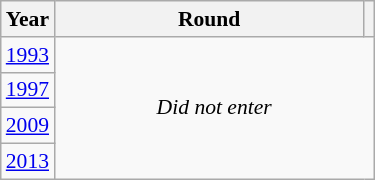<table class="wikitable" style="text-align: center; font-size:90%">
<tr>
<th>Year</th>
<th style="width:200px">Round</th>
<th></th>
</tr>
<tr>
<td><a href='#'>1993</a></td>
<td colspan="2" rowspan="4"><em>Did not enter</em></td>
</tr>
<tr>
<td><a href='#'>1997</a></td>
</tr>
<tr>
<td><a href='#'>2009</a></td>
</tr>
<tr>
<td><a href='#'>2013</a></td>
</tr>
</table>
